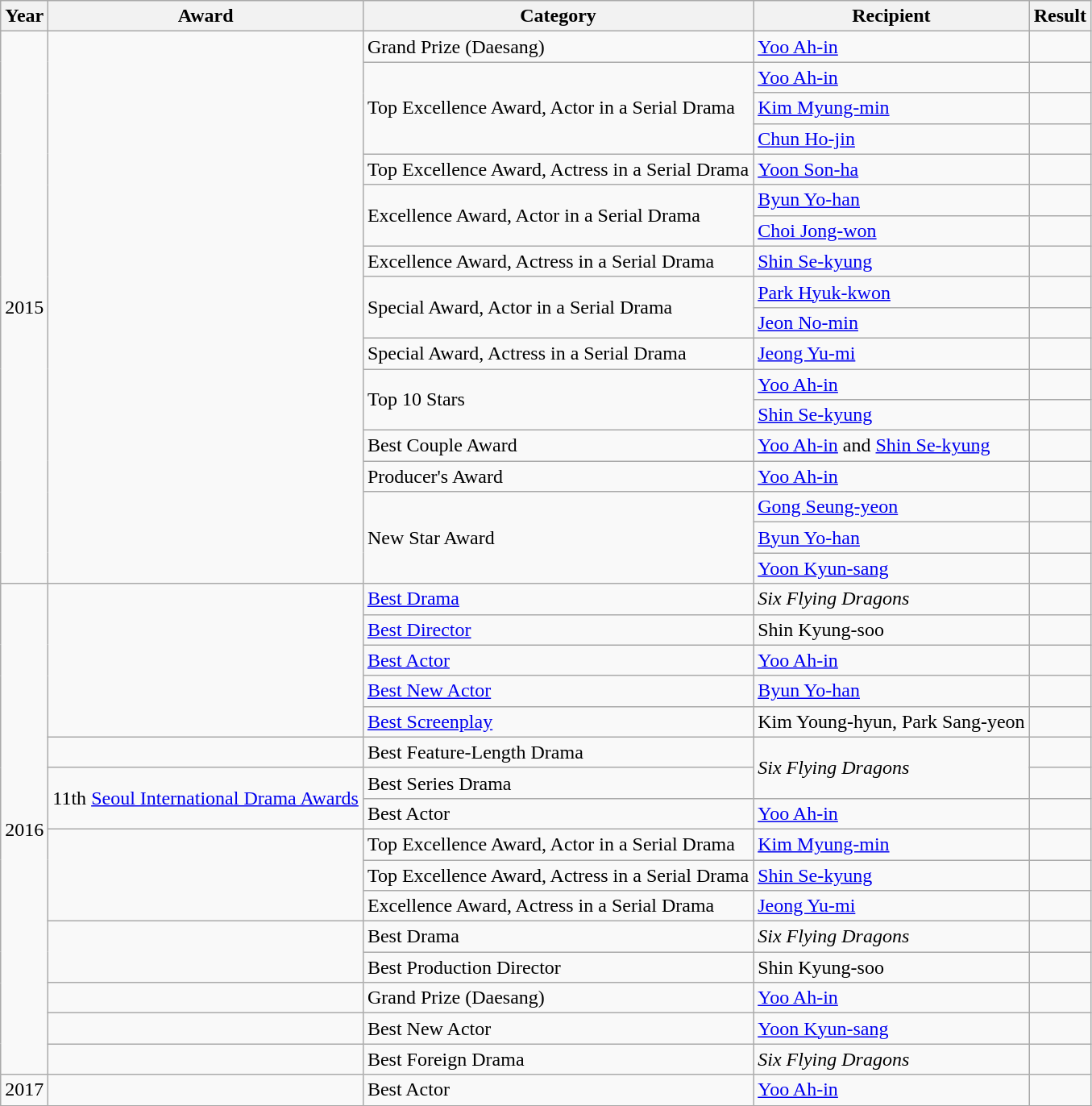<table class="wikitable sortable">
<tr>
<th>Year</th>
<th>Award</th>
<th>Category</th>
<th>Recipient</th>
<th>Result</th>
</tr>
<tr>
<td rowspan="18">2015</td>
<td rowspan="18"></td>
<td>Grand Prize (Daesang)</td>
<td rowspan="1"><a href='#'>Yoo Ah-in</a></td>
<td></td>
</tr>
<tr>
<td rowspan="3">Top Excellence Award, Actor in a Serial Drama</td>
<td><a href='#'>Yoo Ah-in</a></td>
<td></td>
</tr>
<tr>
<td><a href='#'>Kim Myung-min</a></td>
<td></td>
</tr>
<tr>
<td><a href='#'>Chun Ho-jin</a></td>
<td></td>
</tr>
<tr>
<td>Top Excellence Award, Actress in a Serial Drama</td>
<td><a href='#'>Yoon Son-ha</a></td>
<td></td>
</tr>
<tr>
<td rowspan="2">Excellence Award, Actor in a Serial Drama</td>
<td><a href='#'>Byun Yo-han</a></td>
<td></td>
</tr>
<tr>
<td><a href='#'>Choi Jong-won</a></td>
<td></td>
</tr>
<tr>
<td>Excellence Award, Actress in a Serial Drama</td>
<td><a href='#'>Shin Se-kyung</a></td>
<td></td>
</tr>
<tr>
<td rowspan="2">Special Award, Actor in a Serial Drama</td>
<td><a href='#'>Park Hyuk-kwon</a></td>
<td></td>
</tr>
<tr>
<td><a href='#'>Jeon No-min</a></td>
<td></td>
</tr>
<tr>
<td>Special Award, Actress in a Serial Drama</td>
<td><a href='#'>Jeong Yu-mi</a></td>
<td></td>
</tr>
<tr>
<td rowspan="2">Top 10 Stars</td>
<td><a href='#'>Yoo Ah-in</a></td>
<td></td>
</tr>
<tr>
<td><a href='#'>Shin Se-kyung</a></td>
<td></td>
</tr>
<tr>
<td>Best Couple Award</td>
<td><a href='#'>Yoo Ah-in</a> and <a href='#'>Shin Se-kyung</a></td>
<td></td>
</tr>
<tr>
<td>Producer's Award</td>
<td><a href='#'>Yoo Ah-in</a></td>
<td></td>
</tr>
<tr>
<td rowspan="3">New Star Award</td>
<td><a href='#'>Gong Seung-yeon</a></td>
<td></td>
</tr>
<tr>
<td><a href='#'>Byun Yo-han</a></td>
<td></td>
</tr>
<tr>
<td><a href='#'>Yoon Kyun-sang</a></td>
<td></td>
</tr>
<tr>
<td rowspan="16">2016</td>
<td rowspan="5"></td>
<td><a href='#'>Best Drama</a></td>
<td><em>Six Flying Dragons</em></td>
<td></td>
</tr>
<tr>
<td><a href='#'>Best Director</a></td>
<td>Shin Kyung-soo</td>
<td></td>
</tr>
<tr>
<td><a href='#'>Best Actor</a></td>
<td><a href='#'>Yoo Ah-in</a></td>
<td></td>
</tr>
<tr>
<td><a href='#'>Best New Actor</a></td>
<td><a href='#'>Byun Yo-han</a></td>
<td></td>
</tr>
<tr>
<td><a href='#'>Best Screenplay</a></td>
<td>Kim Young-hyun, Park Sang-yeon</td>
<td></td>
</tr>
<tr>
<td></td>
<td>Best Feature-Length Drama</td>
<td rowspan="2"><em>Six Flying Dragons</em></td>
<td></td>
</tr>
<tr>
<td rowspan="2" style="text-align:center;">11th <a href='#'>Seoul International Drama Awards</a></td>
<td>Best Series Drama</td>
<td></td>
</tr>
<tr>
<td>Best Actor</td>
<td><a href='#'>Yoo Ah-in</a></td>
<td></td>
</tr>
<tr>
<td rowspan="3"></td>
<td>Top Excellence Award, Actor in a Serial Drama</td>
<td><a href='#'>Kim Myung-min</a></td>
<td></td>
</tr>
<tr>
<td>Top Excellence Award, Actress in a Serial Drama</td>
<td><a href='#'>Shin Se-kyung</a></td>
<td></td>
</tr>
<tr>
<td>Excellence Award, Actress in a Serial Drama</td>
<td><a href='#'>Jeong Yu-mi</a></td>
<td></td>
</tr>
<tr>
<td rowspan="2"></td>
<td>Best Drama</td>
<td><em>Six Flying Dragons</em></td>
<td></td>
</tr>
<tr>
<td>Best Production Director</td>
<td>Shin Kyung-soo</td>
<td></td>
</tr>
<tr>
<td></td>
<td>Grand Prize (Daesang)</td>
<td><a href='#'>Yoo Ah-in</a></td>
<td></td>
</tr>
<tr>
<td></td>
<td>Best New Actor</td>
<td><a href='#'>Yoon Kyun-sang</a></td>
<td></td>
</tr>
<tr>
<td></td>
<td>Best Foreign Drama</td>
<td><em>Six Flying Dragons</em></td>
<td></td>
</tr>
<tr>
<td>2017</td>
<td></td>
<td>Best Actor</td>
<td><a href='#'>Yoo Ah-in</a></td>
<td></td>
</tr>
<tr>
</tr>
</table>
